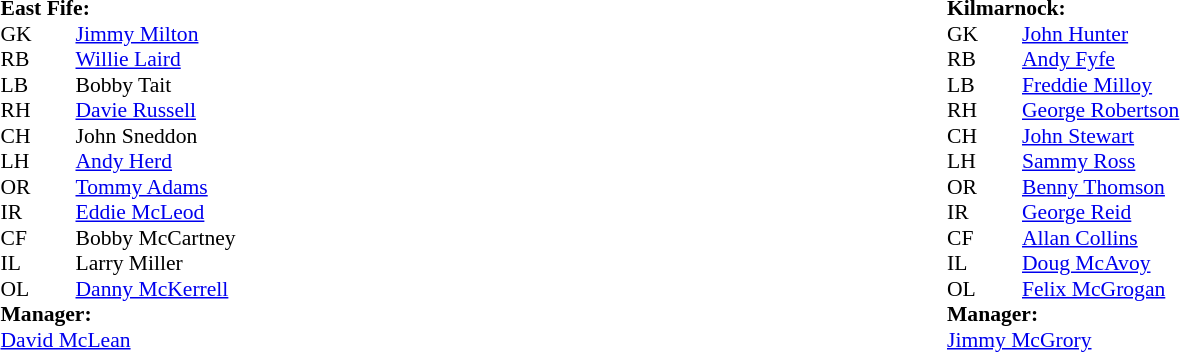<table width="100%">
<tr>
<td valign="top" width="50%"><br><table style="font-size: 90%" cellspacing="0" cellpadding="0">
<tr>
<td colspan="4"><strong>East Fife:</strong></td>
</tr>
<tr>
<th width="25"></th>
<th width="25"></th>
</tr>
<tr>
<td>GK</td>
<td></td>
<td> <a href='#'>Jimmy Milton</a></td>
</tr>
<tr>
<td>RB</td>
<td></td>
<td> <a href='#'>Willie Laird</a></td>
</tr>
<tr>
<td>LB</td>
<td></td>
<td> Bobby Tait</td>
</tr>
<tr>
<td>RH</td>
<td></td>
<td> <a href='#'>Davie Russell</a></td>
</tr>
<tr>
<td>CH</td>
<td></td>
<td> John Sneddon</td>
</tr>
<tr>
<td>LH</td>
<td></td>
<td> <a href='#'>Andy Herd</a></td>
</tr>
<tr>
<td>OR</td>
<td></td>
<td> <a href='#'>Tommy Adams</a></td>
</tr>
<tr>
<td>IR</td>
<td></td>
<td> <a href='#'>Eddie McLeod</a> </td>
</tr>
<tr>
<td>CF</td>
<td></td>
<td> Bobby McCartney</td>
</tr>
<tr>
<td>IL</td>
<td></td>
<td>  Larry Miller</td>
</tr>
<tr>
<td>OL</td>
<td></td>
<td> <a href='#'>Danny McKerrell</a></td>
</tr>
<tr>
<td colspan=4><strong>Manager:</strong></td>
</tr>
<tr>
<td colspan="4"> <a href='#'>David McLean</a></td>
</tr>
</table>
</td>
<td valign="top" width="50%"><br><table style="font-size: 90%" cellspacing="0" cellpadding="0">
<tr>
<td colspan="4"><strong>Kilmarnock:</strong></td>
</tr>
<tr>
<th width="25"></th>
<th width="25"></th>
</tr>
<tr>
<td>GK</td>
<td></td>
<td> <a href='#'>John Hunter</a></td>
</tr>
<tr>
<td>RB</td>
<td></td>
<td> <a href='#'>Andy Fyfe</a></td>
</tr>
<tr>
<td>LB</td>
<td></td>
<td> <a href='#'>Freddie Milloy</a></td>
</tr>
<tr>
<td>RH</td>
<td></td>
<td> <a href='#'>George Robertson</a></td>
</tr>
<tr>
<td>CH</td>
<td></td>
<td> <a href='#'>John Stewart</a></td>
</tr>
<tr>
<td>LH</td>
<td></td>
<td> <a href='#'>Sammy Ross</a></td>
</tr>
<tr>
<td>OR</td>
<td></td>
<td> <a href='#'>Benny Thomson</a></td>
</tr>
<tr>
<td>IR</td>
<td></td>
<td> <a href='#'>George Reid</a></td>
</tr>
<tr>
<td>CF</td>
<td></td>
<td> <a href='#'>Allan Collins</a></td>
</tr>
<tr>
<td>IL</td>
<td></td>
<td> <a href='#'>Doug McAvoy</a> </td>
</tr>
<tr>
<td>OL</td>
<td></td>
<td> <a href='#'>Felix McGrogan</a></td>
</tr>
<tr>
<td colspan=4><strong>Manager:</strong></td>
</tr>
<tr>
<td colspan="4"> <a href='#'>Jimmy McGrory</a></td>
</tr>
</table>
</td>
</tr>
</table>
